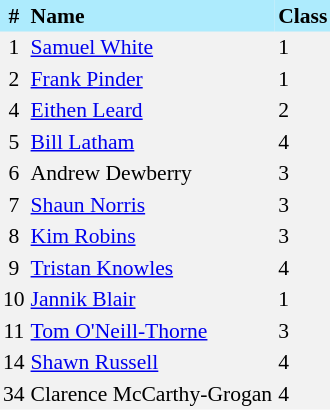<table border=0 cellpadding=2 cellspacing=0  |- bgcolor=#F2F2F2 style="text-align:center; font-size:90%;">
<tr bgcolor=#ADEBFD>
<th>#</th>
<th align=left>Name</th>
<th align=left>Class</th>
</tr>
<tr>
<td>1</td>
<td align=left><a href='#'>Samuel White</a></td>
<td align=left>1</td>
</tr>
<tr>
<td>2</td>
<td align=left><a href='#'>Frank Pinder</a></td>
<td align=left>1</td>
</tr>
<tr>
<td>4</td>
<td align=left><a href='#'>Eithen Leard</a></td>
<td align=left>2</td>
</tr>
<tr>
<td>5</td>
<td align=left><a href='#'>Bill Latham</a></td>
<td align=left>4</td>
</tr>
<tr>
<td>6</td>
<td align=left>Andrew Dewberry</td>
<td align=left>3</td>
</tr>
<tr>
<td>7</td>
<td align=left><a href='#'>Shaun Norris</a></td>
<td align=left>3</td>
</tr>
<tr>
<td>8</td>
<td align=left><a href='#'>Kim Robins</a></td>
<td align=left>3</td>
</tr>
<tr>
<td>9</td>
<td align=left><a href='#'>Tristan Knowles</a></td>
<td align=left>4</td>
</tr>
<tr>
<td>10</td>
<td align=left><a href='#'>Jannik Blair</a></td>
<td align=left>1</td>
</tr>
<tr>
<td>11</td>
<td align=left><a href='#'>Tom O'Neill-Thorne</a></td>
<td align=left>3</td>
</tr>
<tr>
<td>14</td>
<td align=left><a href='#'>Shawn Russell</a></td>
<td align=left>4</td>
</tr>
<tr>
<td>34</td>
<td align=left>Clarence McCarthy-Grogan</td>
<td align=left>4</td>
</tr>
</table>
